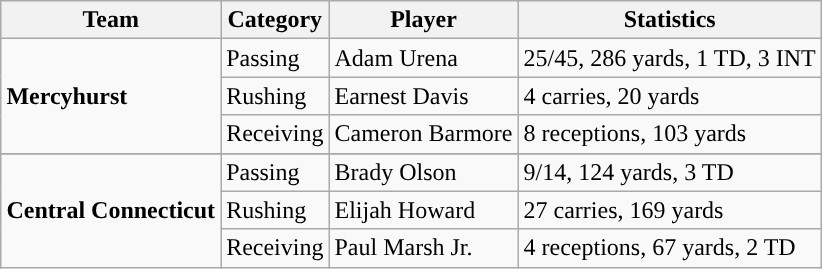<table class="wikitable" style="float: right;">
<tr>
<th>Team</th>
<th>Category</th>
<th>Player</th>
<th>Statistics</th>
</tr>
<tr>
<td rowspan=3><strong>Mercyhurst</strong></td>
<td>Passing</td>
<td>Adam Urena</td>
<td>25/45, 286 yards, 1 TD, 3 INT</td>
</tr>
<tr>
<td>Rushing</td>
<td>Earnest Davis</td>
<td>4 carries, 20 yards</td>
</tr>
<tr>
<td>Receiving</td>
<td>Cameron Barmore</td>
<td>8 receptions, 103 yards</td>
</tr>
<tr>
</tr>
<tr>
<td rowspan=3><strong>Central Connecticut</strong></td>
<td>Passing</td>
<td>Brady Olson</td>
<td>9/14, 124 yards, 3 TD</td>
</tr>
<tr>
<td>Rushing</td>
<td>Elijah Howard</td>
<td>27 carries, 169 yards</td>
</tr>
<tr>
<td>Receiving</td>
<td>Paul Marsh Jr.</td>
<td>4 receptions, 67 yards, 2 TD</td>
</tr>
</table>
